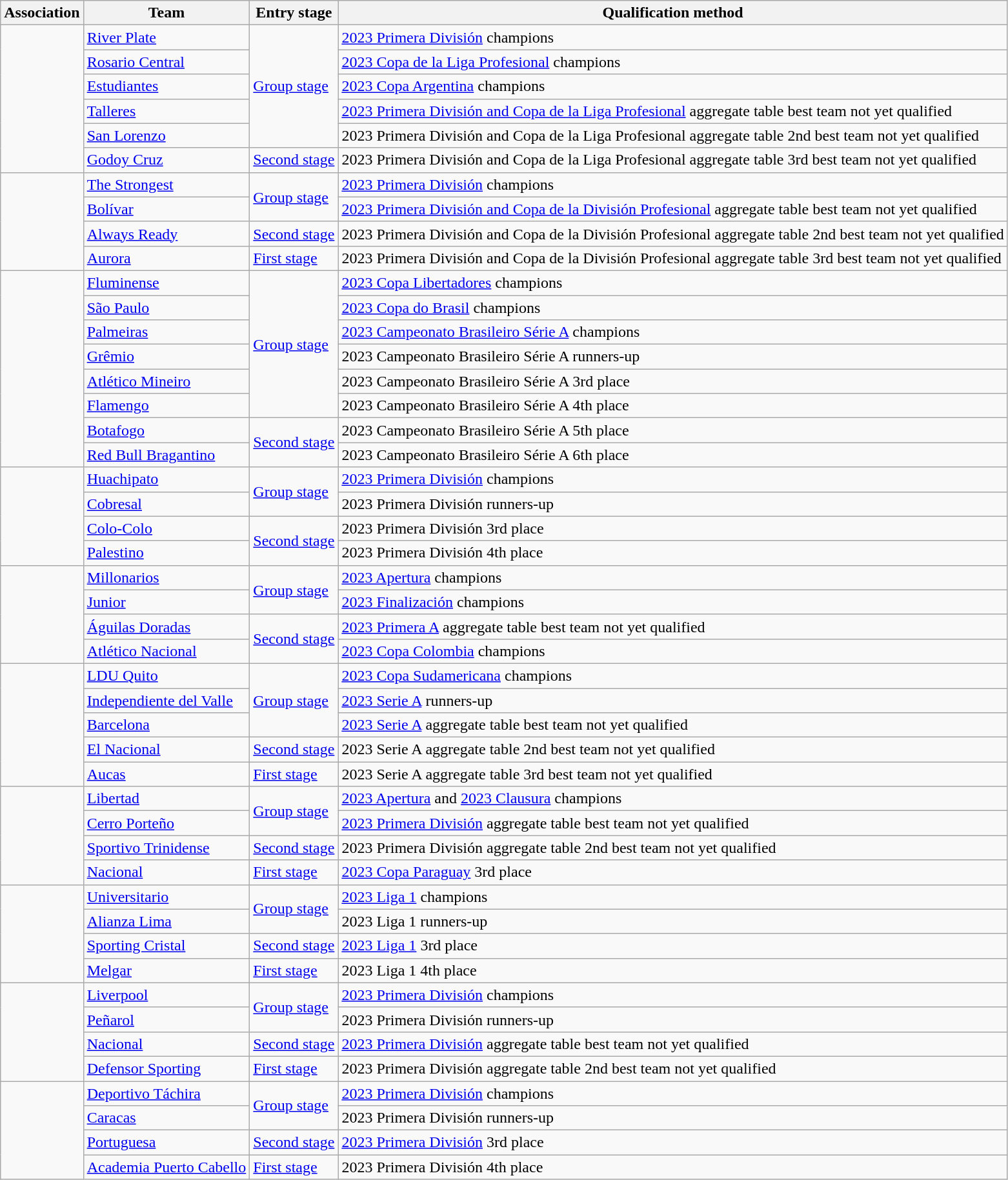<table class="wikitable">
<tr>
<th>Association</th>
<th>Team </th>
<th>Entry stage</th>
<th>Qualification method</th>
</tr>
<tr>
<td rowspan=6><br></td>
<td><a href='#'>River Plate</a> </td>
<td rowspan=5><a href='#'>Group stage</a></td>
<td><a href='#'>2023 Primera División</a> champions</td>
</tr>
<tr>
<td><a href='#'>Rosario Central</a> </td>
<td><a href='#'>2023 Copa de la Liga Profesional</a> champions</td>
</tr>
<tr>
<td><a href='#'>Estudiantes</a> </td>
<td><a href='#'>2023 Copa Argentina</a> champions</td>
</tr>
<tr>
<td><a href='#'>Talleres</a> </td>
<td><a href='#'>2023 Primera División and Copa de la Liga Profesional</a> aggregate table best team not yet qualified</td>
</tr>
<tr>
<td><a href='#'>San Lorenzo</a> </td>
<td>2023 Primera División and Copa de la Liga Profesional aggregate table 2nd best team not yet qualified</td>
</tr>
<tr>
<td><a href='#'>Godoy Cruz</a> </td>
<td><a href='#'>Second stage</a></td>
<td>2023 Primera División and Copa de la Liga Profesional aggregate table 3rd best team not yet qualified</td>
</tr>
<tr>
<td rowspan=4><br></td>
<td><a href='#'>The Strongest</a> </td>
<td rowspan=2><a href='#'>Group stage</a></td>
<td><a href='#'>2023 Primera División</a> champions</td>
</tr>
<tr>
<td><a href='#'>Bolívar</a> </td>
<td><a href='#'>2023 Primera División and Copa de la División Profesional</a> aggregate table best team not yet qualified</td>
</tr>
<tr>
<td><a href='#'>Always Ready</a> </td>
<td><a href='#'>Second stage</a></td>
<td>2023 Primera División and Copa de la División Profesional aggregate table 2nd best team not yet qualified</td>
</tr>
<tr>
<td><a href='#'>Aurora</a> </td>
<td><a href='#'>First stage</a></td>
<td>2023 Primera División and Copa de la División Profesional aggregate table 3rd best team not yet qualified</td>
</tr>
<tr>
<td rowspan=8><br></td>
<td><a href='#'>Fluminense</a> </td>
<td rowspan=6><a href='#'>Group stage</a></td>
<td><a href='#'>2023 Copa Libertadores</a> champions</td>
</tr>
<tr>
<td><a href='#'>São Paulo</a> </td>
<td><a href='#'>2023 Copa do Brasil</a> champions</td>
</tr>
<tr>
<td><a href='#'>Palmeiras</a> </td>
<td><a href='#'>2023 Campeonato Brasileiro Série A</a> champions</td>
</tr>
<tr>
<td><a href='#'>Grêmio</a> </td>
<td>2023 Campeonato Brasileiro Série A runners-up</td>
</tr>
<tr>
<td><a href='#'>Atlético Mineiro</a> </td>
<td>2023 Campeonato Brasileiro Série A 3rd place</td>
</tr>
<tr>
<td><a href='#'>Flamengo</a> </td>
<td>2023 Campeonato Brasileiro Série A 4th place</td>
</tr>
<tr>
<td><a href='#'>Botafogo</a> </td>
<td rowspan=2><a href='#'>Second stage</a></td>
<td>2023 Campeonato Brasileiro Série A 5th place</td>
</tr>
<tr>
<td><a href='#'>Red Bull Bragantino</a> </td>
<td>2023 Campeonato Brasileiro Série A 6th place</td>
</tr>
<tr>
<td rowspan=4><br></td>
<td><a href='#'>Huachipato</a> </td>
<td rowspan=2><a href='#'>Group stage</a></td>
<td><a href='#'>2023 Primera División</a> champions</td>
</tr>
<tr>
<td><a href='#'>Cobresal</a> </td>
<td>2023 Primera División runners-up</td>
</tr>
<tr>
<td><a href='#'>Colo-Colo</a> </td>
<td rowspan=2><a href='#'>Second stage</a></td>
<td>2023 Primera División 3rd place</td>
</tr>
<tr>
<td><a href='#'>Palestino</a> </td>
<td>2023 Primera División 4th place</td>
</tr>
<tr>
<td rowspan=4><br></td>
<td><a href='#'>Millonarios</a> </td>
<td rowspan=2><a href='#'>Group stage</a></td>
<td><a href='#'>2023 Apertura</a> champions</td>
</tr>
<tr>
<td><a href='#'>Junior</a> </td>
<td><a href='#'>2023 Finalización</a> champions</td>
</tr>
<tr>
<td><a href='#'>Águilas Doradas</a> </td>
<td rowspan=2><a href='#'>Second stage</a></td>
<td><a href='#'>2023 Primera A</a> aggregate table best team not yet qualified</td>
</tr>
<tr>
<td><a href='#'>Atlético Nacional</a> </td>
<td><a href='#'>2023 Copa Colombia</a> champions</td>
</tr>
<tr>
<td rowspan=5><br></td>
<td><a href='#'>LDU Quito</a> </td>
<td rowspan=3><a href='#'>Group stage</a></td>
<td><a href='#'>2023 Copa Sudamericana</a> champions</td>
</tr>
<tr>
<td><a href='#'>Independiente del Valle</a> </td>
<td><a href='#'>2023 Serie A</a> runners-up</td>
</tr>
<tr>
<td><a href='#'>Barcelona</a> </td>
<td><a href='#'>2023 Serie A</a> aggregate table best team not yet qualified</td>
</tr>
<tr>
<td><a href='#'>El Nacional</a> </td>
<td><a href='#'>Second stage</a></td>
<td>2023 Serie A aggregate table 2nd best team not yet qualified</td>
</tr>
<tr>
<td><a href='#'>Aucas</a> </td>
<td><a href='#'>First stage</a></td>
<td>2023 Serie A aggregate table 3rd best team not yet qualified</td>
</tr>
<tr>
<td rowspan=4><br></td>
<td><a href='#'>Libertad</a> </td>
<td rowspan=2><a href='#'>Group stage</a></td>
<td><a href='#'>2023 Apertura</a> and <a href='#'>2023 Clausura</a> champions</td>
</tr>
<tr>
<td><a href='#'>Cerro Porteño</a> </td>
<td><a href='#'>2023 Primera División</a> aggregate table best team not yet qualified</td>
</tr>
<tr>
<td><a href='#'>Sportivo Trinidense</a> </td>
<td><a href='#'>Second stage</a></td>
<td>2023 Primera División aggregate table 2nd best team not yet qualified</td>
</tr>
<tr>
<td><a href='#'>Nacional</a> </td>
<td><a href='#'>First stage</a></td>
<td><a href='#'>2023 Copa Paraguay</a> 3rd place</td>
</tr>
<tr>
<td rowspan=4><br></td>
<td><a href='#'>Universitario</a> </td>
<td rowspan=2><a href='#'>Group stage</a></td>
<td><a href='#'>2023 Liga 1</a> champions</td>
</tr>
<tr>
<td><a href='#'>Alianza Lima</a> </td>
<td>2023 Liga 1 runners-up</td>
</tr>
<tr>
<td><a href='#'>Sporting Cristal</a> </td>
<td><a href='#'>Second stage</a></td>
<td><a href='#'>2023 Liga 1</a> 3rd place</td>
</tr>
<tr>
<td><a href='#'>Melgar</a> </td>
<td><a href='#'>First stage</a></td>
<td>2023 Liga 1 4th place</td>
</tr>
<tr>
<td rowspan=4><br></td>
<td><a href='#'>Liverpool</a> </td>
<td rowspan=2><a href='#'>Group stage</a></td>
<td><a href='#'>2023 Primera División</a> champions</td>
</tr>
<tr>
<td><a href='#'>Peñarol</a> </td>
<td>2023 Primera División runners-up</td>
</tr>
<tr>
<td><a href='#'>Nacional</a> </td>
<td><a href='#'>Second stage</a></td>
<td><a href='#'>2023 Primera División</a> aggregate table best team not yet qualified</td>
</tr>
<tr>
<td><a href='#'>Defensor Sporting</a> </td>
<td><a href='#'>First stage</a></td>
<td>2023 Primera División aggregate table 2nd best team not yet qualified</td>
</tr>
<tr>
<td rowspan=4><br></td>
<td><a href='#'>Deportivo Táchira</a> </td>
<td rowspan=2><a href='#'>Group stage</a></td>
<td><a href='#'>2023 Primera División</a> champions</td>
</tr>
<tr>
<td><a href='#'>Caracas</a> </td>
<td>2023 Primera División runners-up</td>
</tr>
<tr>
<td><a href='#'>Portuguesa</a> </td>
<td><a href='#'>Second stage</a></td>
<td><a href='#'>2023 Primera División</a> 3rd place</td>
</tr>
<tr>
<td><a href='#'>Academia Puerto Cabello</a> </td>
<td><a href='#'>First stage</a></td>
<td>2023 Primera División 4th place</td>
</tr>
</table>
